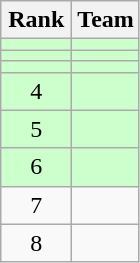<table class="wikitable" style="text-align:center;">
<tr>
<th width=40>Rank</th>
<th>Team</th>
</tr>
<tr bgcolor=#ccffcc>
<td></td>
<td style="text-align:left;"></td>
</tr>
<tr bgcolor=#ccffcc>
<td></td>
<td style="text-align:left;"></td>
</tr>
<tr bgcolor=#ccffcc>
<td></td>
<td style="text-align:left;"></td>
</tr>
<tr bgcolor=#ccffcc>
<td>4</td>
<td style="text-align:left;"></td>
</tr>
<tr bgcolor=#ccffcc>
<td>5</td>
<td style="text-align:left;"></td>
</tr>
<tr bgcolor=#ccffcc>
<td>6</td>
<td style="text-align:left;"></td>
</tr>
<tr>
<td>7</td>
<td style="text-align:left;"></td>
</tr>
<tr>
<td>8</td>
<td style="text-align:left;"></td>
</tr>
</table>
